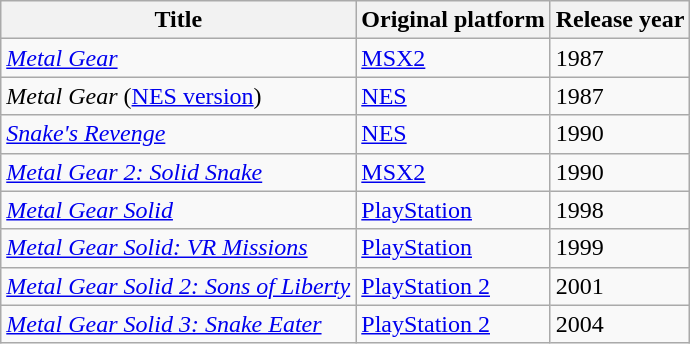<table class="wikitable">
<tr>
<th>Title</th>
<th>Original platform</th>
<th>Release year</th>
</tr>
<tr>
<td><em><a href='#'>Metal Gear</a></em></td>
<td><a href='#'>MSX2</a></td>
<td>1987</td>
</tr>
<tr>
<td><em>Metal Gear</em> (<a href='#'>NES version</a>)</td>
<td><a href='#'>NES</a></td>
<td>1987</td>
</tr>
<tr>
<td><em><a href='#'>Snake's Revenge</a></em></td>
<td><a href='#'>NES</a></td>
<td>1990</td>
</tr>
<tr>
<td><em><a href='#'>Metal Gear 2: Solid Snake</a></em></td>
<td><a href='#'>MSX2</a></td>
<td>1990</td>
</tr>
<tr>
<td><a href='#'><em>Metal Gear Solid</em></a></td>
<td><a href='#'>PlayStation</a></td>
<td>1998</td>
</tr>
<tr>
<td><em><a href='#'>Metal Gear Solid: VR Missions</a></em></td>
<td><a href='#'>PlayStation</a></td>
<td>1999</td>
</tr>
<tr>
<td><em><a href='#'>Metal Gear Solid 2: Sons of Liberty</a></em></td>
<td><a href='#'>PlayStation 2</a></td>
<td>2001</td>
</tr>
<tr>
<td><em><a href='#'>Metal Gear Solid 3: Snake Eater</a></em></td>
<td><a href='#'>PlayStation 2</a></td>
<td>2004</td>
</tr>
</table>
